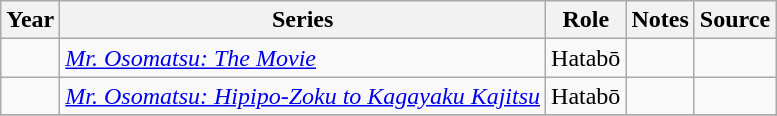<table class="wikitable sortable plainrowheaders">
<tr>
<th>Year</th>
<th>Series</th>
<th>Role</th>
<th class="unsortable">Notes</th>
<th class="unsortable">Source</th>
</tr>
<tr>
<td></td>
<td><em><a href='#'>Mr. Osomatsu: The Movie</a></em></td>
<td>Hatabō</td>
<td></td>
<td></td>
</tr>
<tr>
<td></td>
<td><em><a href='#'>Mr. Osomatsu: Hipipo-Zoku to Kagayaku Kajitsu</a></em></td>
<td>Hatabō</td>
<td></td>
<td></td>
</tr>
<tr>
</tr>
</table>
